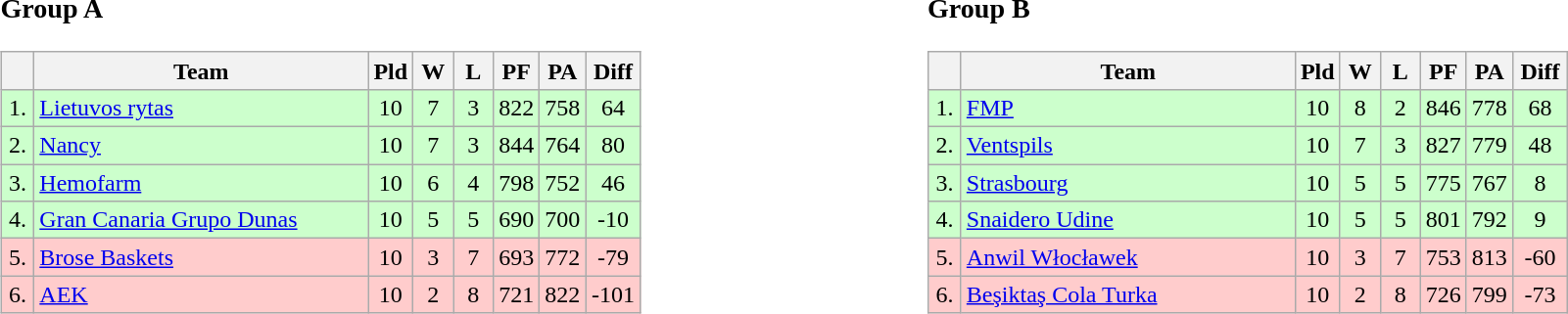<table>
<tr>
<td style="vertical-align:top; width:33%;"><br><h3>Group A</h3><table class=wikitable style="text-align:center">
<tr>
<th width=15></th>
<th width=220>Team</th>
<th width=20>Pld</th>
<th width=20>W</th>
<th width=20>L</th>
<th width=20>PF</th>
<th width=20>PA</th>
<th width=30>Diff</th>
</tr>
<tr style="background: #ccffcc;">
<td>1.</td>
<td align=left> <a href='#'>Lietuvos rytas</a></td>
<td>10</td>
<td>7</td>
<td>3</td>
<td>822</td>
<td>758</td>
<td>64</td>
</tr>
<tr style="background: #ccffcc;">
<td>2.</td>
<td align=left> <a href='#'>Nancy</a></td>
<td>10</td>
<td>7</td>
<td>3</td>
<td>844</td>
<td>764</td>
<td>80</td>
</tr>
<tr style="background: #ccffcc;">
<td>3.</td>
<td align=left> <a href='#'>Hemofarm</a></td>
<td>10</td>
<td>6</td>
<td>4</td>
<td>798</td>
<td>752</td>
<td>46</td>
</tr>
<tr style="background: #ccffcc;">
<td>4.</td>
<td align=left> <a href='#'>Gran Canaria Grupo Dunas</a></td>
<td>10</td>
<td>5</td>
<td>5</td>
<td>690</td>
<td>700</td>
<td>-10</td>
</tr>
<tr style="background: #ffcccc;">
<td>5.</td>
<td align=left> <a href='#'>Brose Baskets</a></td>
<td>10</td>
<td>3</td>
<td>7</td>
<td>693</td>
<td>772</td>
<td>-79</td>
</tr>
<tr style="background: #ffcccc;">
<td>6.</td>
<td align=left> <a href='#'>AEK</a></td>
<td>10</td>
<td>2</td>
<td>8</td>
<td>721</td>
<td>822</td>
<td>-101</td>
</tr>
</table>
<small></small></td>
<td style="vertical-align:top; width:33%;"><br><h3>Group B</h3><table class=wikitable style="text-align:center">
<tr>
<th width=15></th>
<th width=220>Team</th>
<th width=20>Pld</th>
<th width=20>W</th>
<th width=20>L</th>
<th width=20>PF</th>
<th width=20>PA</th>
<th width=30>Diff</th>
</tr>
<tr style="background: #ccffcc;">
<td>1.</td>
<td align=left> <a href='#'>FMP</a></td>
<td>10</td>
<td>8</td>
<td>2</td>
<td>846</td>
<td>778</td>
<td>68</td>
</tr>
<tr style="background: #ccffcc;">
<td>2.</td>
<td align=left> <a href='#'>Ventspils</a></td>
<td>10</td>
<td>7</td>
<td>3</td>
<td>827</td>
<td>779</td>
<td>48</td>
</tr>
<tr style="background: #ccffcc;">
<td>3.</td>
<td align=left> <a href='#'>Strasbourg</a></td>
<td>10</td>
<td>5</td>
<td>5</td>
<td>775</td>
<td>767</td>
<td>8</td>
</tr>
<tr style="background: #ccffcc;">
<td>4.</td>
<td align=left> <a href='#'>Snaidero Udine</a></td>
<td>10</td>
<td>5</td>
<td>5</td>
<td>801</td>
<td>792</td>
<td>9</td>
</tr>
<tr style="background: #ffcccc;">
<td>5.</td>
<td align=left> <a href='#'>Anwil Włocławek</a></td>
<td>10</td>
<td>3</td>
<td>7</td>
<td>753</td>
<td>813</td>
<td>-60</td>
</tr>
<tr style="background: #ffcccc;">
<td>6.</td>
<td align=left> <a href='#'>Beşiktaş Cola Turka</a></td>
<td>10</td>
<td>2</td>
<td>8</td>
<td>726</td>
<td>799</td>
<td>-73</td>
</tr>
</table>
<small></small></td>
</tr>
</table>
